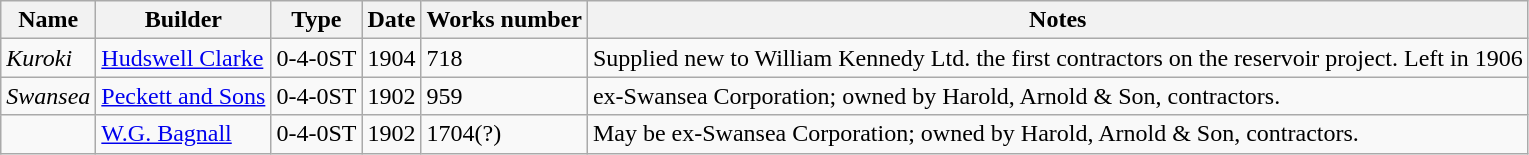<table class="wikitable">
<tr>
<th>Name</th>
<th>Builder</th>
<th>Type</th>
<th>Date</th>
<th>Works number</th>
<th>Notes</th>
</tr>
<tr>
<td><em>Kuroki</em></td>
<td><a href='#'>Hudswell Clarke</a></td>
<td>0-4-0ST</td>
<td>1904</td>
<td>718</td>
<td>Supplied new to William Kennedy Ltd. the first contractors on the reservoir project. Left in 1906</td>
</tr>
<tr>
<td><em>Swansea</em></td>
<td><a href='#'>Peckett and Sons</a></td>
<td>0-4-0ST</td>
<td>1902</td>
<td>959</td>
<td>ex-Swansea Corporation; owned by Harold, Arnold & Son, contractors.</td>
</tr>
<tr>
<td></td>
<td><a href='#'>W.G. Bagnall</a></td>
<td>0-4-0ST</td>
<td>1902</td>
<td>1704(?)</td>
<td>May be ex-Swansea Corporation; owned by Harold, Arnold & Son, contractors.</td>
</tr>
</table>
